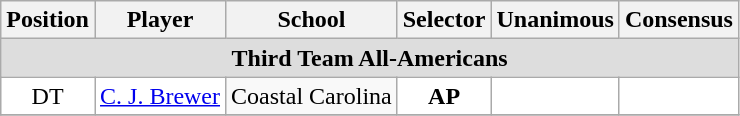<table class="wikitable">
<tr>
<th>Position</th>
<th>Player</th>
<th>School</th>
<th>Selector</th>
<th>Unanimous</th>
<th>Consensus</th>
</tr>
<tr>
<td colspan="6" style="text-align:center; background:#ddd;"><strong>Third Team All-Americans</strong></td>
</tr>
<tr style="text-align:center;">
<td style="background:white">DT</td>
<td style="background:white"><a href='#'>C. J. Brewer</a></td>
<td style=>Coastal Carolina</td>
<td style="background:white"><strong>AP</strong></td>
<td style="background:white"></td>
<td style="background:white"></td>
</tr>
<tr>
</tr>
</table>
